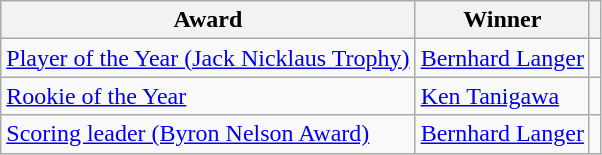<table class="wikitable">
<tr>
<th>Award</th>
<th>Winner</th>
<th></th>
</tr>
<tr>
<td><a href='#'>Player of the Year (Jack Nicklaus Trophy)</a></td>
<td> <a href='#'>Bernhard Langer</a></td>
<td></td>
</tr>
<tr>
<td><a href='#'>Rookie of the Year</a></td>
<td> <a href='#'>Ken Tanigawa</a></td>
<td></td>
</tr>
<tr>
<td><a href='#'>Scoring leader (Byron Nelson Award)</a></td>
<td> <a href='#'>Bernhard Langer</a></td>
<td></td>
</tr>
</table>
